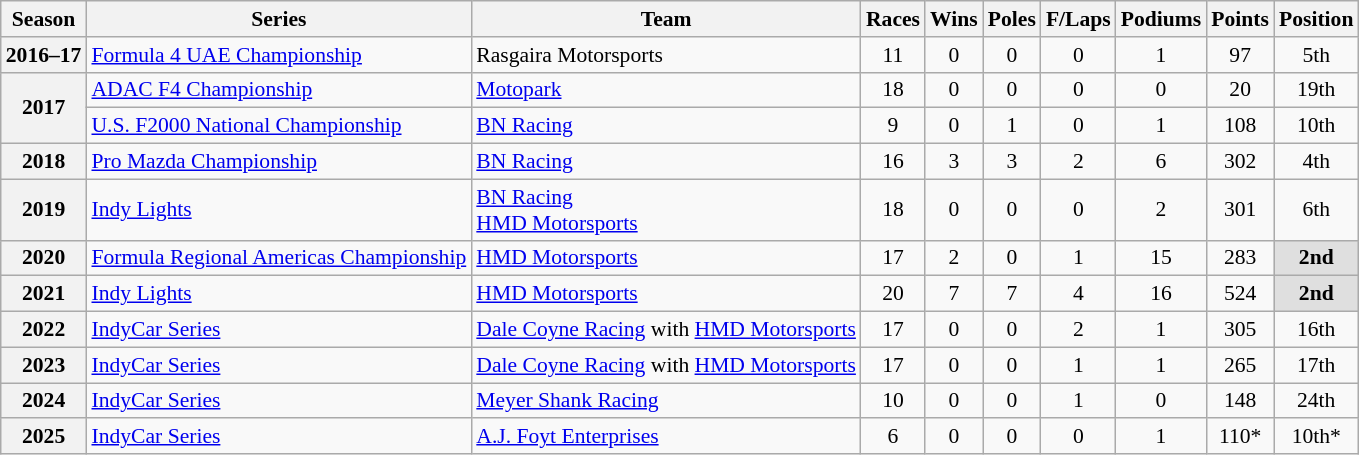<table class="wikitable" style="text-align:center; font-size:90%;">
<tr>
<th>Season</th>
<th>Series</th>
<th>Team</th>
<th>Races</th>
<th>Wins</th>
<th>Poles</th>
<th>F/Laps</th>
<th>Podiums</th>
<th>Points</th>
<th>Position</th>
</tr>
<tr>
<th>2016–17</th>
<td style="text-align:left;"><a href='#'>Formula 4 UAE Championship</a></td>
<td style="text-align:left;">Rasgaira Motorsports</td>
<td>11</td>
<td>0</td>
<td>0</td>
<td>0</td>
<td>1</td>
<td>97</td>
<td>5th</td>
</tr>
<tr>
<th rowspan="2">2017</th>
<td style="text-align:left;"><a href='#'>ADAC F4 Championship</a></td>
<td style="text-align:left;"><a href='#'>Motopark</a></td>
<td>18</td>
<td>0</td>
<td>0</td>
<td>0</td>
<td>0</td>
<td>20</td>
<td>19th</td>
</tr>
<tr>
<td style="text-align:left;"><a href='#'>U.S. F2000 National Championship</a></td>
<td style="text-align:left;"><a href='#'>BN Racing</a></td>
<td>9</td>
<td>0</td>
<td>1</td>
<td>0</td>
<td>1</td>
<td>108</td>
<td>10th</td>
</tr>
<tr>
<th>2018</th>
<td style="text-align:left;"><a href='#'>Pro Mazda Championship</a></td>
<td align=left><a href='#'>BN Racing</a></td>
<td>16</td>
<td>3</td>
<td>3</td>
<td>2</td>
<td>6</td>
<td>302</td>
<td>4th</td>
</tr>
<tr>
<th>2019</th>
<td style="text-align:left;"><a href='#'>Indy Lights</a></td>
<td style="text-align:left;"><a href='#'>BN Racing</a><br><a href='#'>HMD Motorsports</a></td>
<td>18</td>
<td>0</td>
<td>0</td>
<td>0</td>
<td>2</td>
<td>301</td>
<td>6th</td>
</tr>
<tr>
<th>2020</th>
<td style="text-align:left;"><a href='#'>Formula Regional Americas Championship</a></td>
<td style="text-align:left;"><a href='#'>HMD Motorsports</a></td>
<td>17</td>
<td>2</td>
<td>0</td>
<td>1</td>
<td>15</td>
<td>283</td>
<th style="background:#DFDFDF;">2nd</th>
</tr>
<tr>
<th>2021</th>
<td style="text-align:left;"><a href='#'>Indy Lights</a></td>
<td style="text-align:left;"><a href='#'>HMD Motorsports</a></td>
<td>20</td>
<td>7</td>
<td>7</td>
<td>4</td>
<td>16</td>
<td>524</td>
<th style="background:#DFDFDF;">2nd</th>
</tr>
<tr>
<th>2022</th>
<td style="text-align:left;"><a href='#'>IndyCar Series</a></td>
<td style="text-align:left;"><a href='#'>Dale Coyne Racing</a> with <a href='#'>HMD Motorsports</a></td>
<td>17</td>
<td>0</td>
<td>0</td>
<td>2</td>
<td>1</td>
<td>305</td>
<td>16th</td>
</tr>
<tr>
<th>2023</th>
<td align=left><a href='#'>IndyCar Series</a></td>
<td align=left><a href='#'>Dale Coyne Racing</a> with <a href='#'>HMD Motorsports</a></td>
<td>17</td>
<td>0</td>
<td>0</td>
<td>1</td>
<td>1</td>
<td>265</td>
<td>17th</td>
</tr>
<tr>
<th>2024</th>
<td align=left><a href='#'>IndyCar Series</a></td>
<td align=left><a href='#'>Meyer Shank Racing</a></td>
<td>10</td>
<td>0</td>
<td>0</td>
<td>1</td>
<td>0</td>
<td>148</td>
<td>24th</td>
</tr>
<tr>
<th>2025</th>
<td align=left><a href='#'>IndyCar Series</a></td>
<td align=left><a href='#'>A.J. Foyt Enterprises</a></td>
<td>6</td>
<td>0</td>
<td>0</td>
<td>0</td>
<td>1</td>
<td>110*</td>
<td>10th*</td>
</tr>
</table>
